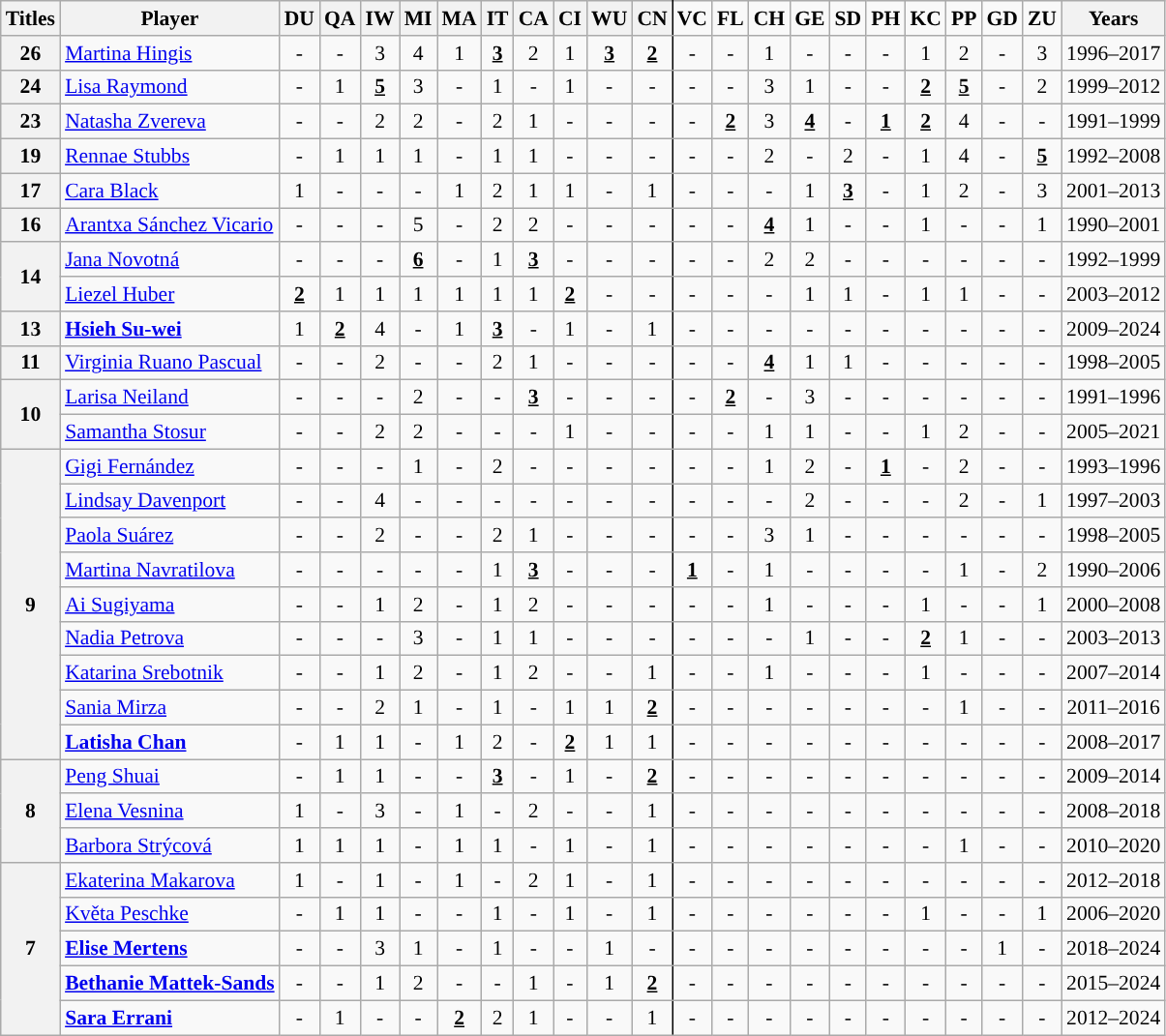<table class="wikitable mw-datatable sortable sort-under-center sticky-table-row1 sticky-table-col2" style="font-size: 90%; text-align:center">
<tr>
<th scope="col">Titles</th>
<th scope="col">Player</th>
<th scope="col">DU</th>
<th scope="col">QA</th>
<th scope="col">IW</th>
<th scope="col">MI</th>
<th scope="col">MA</th>
<th scope="col">IT</th>
<th scope="col">CA</th>
<th scope="col">CI</th>
<th scope="col">WU</th>
<th scope="col" style="border-right: 1pt black solid">CN</th>
<th scope="col" style="background-color:transparent">VC</th>
<th scope="col" style="background-color:transparent">FL</th>
<th scope="col" style="background-color:transparent">CH</th>
<th scope="col" style="background-color:transparent">GE</th>
<th scope="col" style="background-color:transparent">SD</th>
<th scope="col" style="background-color:transparent">PH</th>
<th scope="col" style="background-color:transparent">KC</th>
<th scope="col" style="background-color:transparent">PP</th>
<th scope="col" style="background-color:transparent">GD</th>
<th scope="col" style="background-color:transparent">ZU</th>
<th scope="col">Years</th>
</tr>
<tr>
<th scope="row">26</th>
<td style="text-align:left" data-sort-value="Hingis, Martina"> <a href='#'>Martina Hingis</a></td>
<td>-</td>
<td>-</td>
<td>3</td>
<td>4</td>
<td>1</td>
<td><strong><u>3</u></strong></td>
<td>2</td>
<td>1</td>
<td><strong><u>3</u></strong></td>
<td style="border-right: 1pt black solid"><strong><u>2</u></strong></td>
<td>-</td>
<td>-</td>
<td>1</td>
<td>-</td>
<td>-</td>
<td>-</td>
<td>1</td>
<td>2</td>
<td>-</td>
<td>3</td>
<td>1996–2017</td>
</tr>
<tr>
<th scope="row">24</th>
<td style="text-align:left" data-sort-value="Raymond, Lisa"> <a href='#'>Lisa Raymond</a></td>
<td>-</td>
<td>1</td>
<td><strong><u>5</u></strong></td>
<td>3</td>
<td>-</td>
<td>1</td>
<td>-</td>
<td>1</td>
<td>-</td>
<td style="border-right: 1pt black solid">-</td>
<td>-</td>
<td>-</td>
<td>3</td>
<td>1</td>
<td>-</td>
<td>-</td>
<td><strong><u>2</u></strong></td>
<td><strong><u>5</u></strong></td>
<td>-</td>
<td>2</td>
<td>1999–2012</td>
</tr>
<tr>
<th scope="row">23</th>
<td style="text-align:left" data-sort-value="Zvereva, Natasha"> <a href='#'>Natasha Zvereva</a></td>
<td>-</td>
<td>-</td>
<td>2</td>
<td>2</td>
<td>-</td>
<td>2</td>
<td>1</td>
<td>-</td>
<td>-</td>
<td style="border-right: 1pt black solid">-</td>
<td>-</td>
<td><strong><u>2</u></strong></td>
<td>3</td>
<td><strong><u>4</u></strong></td>
<td>-</td>
<td><strong><u>1</u></strong></td>
<td><strong><u>2</u></strong></td>
<td>4</td>
<td>-</td>
<td>-</td>
<td>1991–1999</td>
</tr>
<tr>
<th scope="row">19</th>
<td style="text-align:left" data-sort-value="Stubbs, Rennae"> <a href='#'>Rennae Stubbs</a></td>
<td>-</td>
<td>1</td>
<td>1</td>
<td>1</td>
<td>-</td>
<td>1</td>
<td>1</td>
<td>-</td>
<td>-</td>
<td style="border-right: 1pt black solid">-</td>
<td>-</td>
<td>-</td>
<td>2</td>
<td>-</td>
<td>2</td>
<td>-</td>
<td>1</td>
<td>4</td>
<td>-</td>
<td><strong><u>5</u></strong></td>
<td>1992–2008</td>
</tr>
<tr>
<th scope="row">17</th>
<td style="text-align:left" data-sort-value="Black, Cara"> <a href='#'>Cara Black</a></td>
<td>1</td>
<td>-</td>
<td>-</td>
<td>-</td>
<td>1</td>
<td>2</td>
<td>1</td>
<td>1</td>
<td>-</td>
<td style="border-right: 1pt black solid">1</td>
<td>-</td>
<td>-</td>
<td>-</td>
<td>1</td>
<td><strong><u>3</u></strong></td>
<td>-</td>
<td>1</td>
<td>2</td>
<td>-</td>
<td>3</td>
<td>2001–2013</td>
</tr>
<tr>
<th scope="row">16</th>
<td style="text-align:left" data-sort-value="Sánchez Vicario, Arantxa"> <a href='#'>Arantxa Sánchez Vicario</a></td>
<td>-</td>
<td>-</td>
<td>-</td>
<td>5</td>
<td>-</td>
<td>2</td>
<td>2</td>
<td>-</td>
<td>-</td>
<td style="border-right: 1pt black solid">-</td>
<td>-</td>
<td>-</td>
<td><strong><u>4</u></strong></td>
<td>1</td>
<td>-</td>
<td>-</td>
<td>1</td>
<td>-</td>
<td>-</td>
<td>1</td>
<td>1990–2001</td>
</tr>
<tr>
<th scope="row" rowspan="2">14</th>
<td style="text-align:left" data-sort-value="Novotná, Jana"> <a href='#'>Jana Novotná</a></td>
<td>-</td>
<td>-</td>
<td>-</td>
<td><strong><u>6</u></strong></td>
<td>-</td>
<td>1</td>
<td><strong><u>3</u></strong></td>
<td>-</td>
<td>-</td>
<td style="border-right: 1pt black solid">-</td>
<td>-</td>
<td>-</td>
<td>2</td>
<td>2</td>
<td>-</td>
<td>-</td>
<td>-</td>
<td>-</td>
<td>-</td>
<td>-</td>
<td>1992–1999</td>
</tr>
<tr>
<td style="text-align:left" data-sort-value="Huber, Liezel" class="sticky-table-left"> <a href='#'>Liezel Huber</a></td>
<td class="sticky-table-none"><u><strong>2</strong></u></td>
<td>1</td>
<td>1</td>
<td>1</td>
<td>1</td>
<td>1</td>
<td>1</td>
<td><strong><u>2</u></strong></td>
<td>-</td>
<td style="border-right: 1pt black solid">-</td>
<td>-</td>
<td>-</td>
<td>-</td>
<td>1</td>
<td>1</td>
<td>-</td>
<td>1</td>
<td>1</td>
<td>-</td>
<td>-</td>
<td>2003–2012</td>
</tr>
<tr>
<th scope="row">13</th>
<td style="text-align:left" data-sort-value="Hsieh, Su-wei"><strong> <a href='#'>Hsieh Su-wei</a></strong></td>
<td>1</td>
<td><u><strong>2</strong></u></td>
<td>4</td>
<td>-</td>
<td>1</td>
<td><strong><u>3</u></strong></td>
<td>-</td>
<td>1</td>
<td>-</td>
<td style="border-right: 1pt black solid">1</td>
<td>-</td>
<td>-</td>
<td>-</td>
<td>-</td>
<td>-</td>
<td>-</td>
<td>-</td>
<td>-</td>
<td>-</td>
<td>-</td>
<td>2009–2024</td>
</tr>
<tr>
<th scope="row">11</th>
<td style="text-align:left" data-sort-value="Ruano Pascual, Virginia"> <a href='#'>Virginia Ruano Pascual</a></td>
<td>-</td>
<td>-</td>
<td>2</td>
<td>-</td>
<td>-</td>
<td>2</td>
<td>1</td>
<td>-</td>
<td>-</td>
<td style="border-right: 1pt black solid">-</td>
<td>-</td>
<td>-</td>
<td><strong><u>4</u></strong></td>
<td>1</td>
<td>1</td>
<td>-</td>
<td>-</td>
<td>-</td>
<td>-</td>
<td>-</td>
<td>1998–2005</td>
</tr>
<tr>
<th scope="row" rowspan="2">10</th>
<td style="text-align:left" data-sort-value="Neiland, Larisa"> <a href='#'>Larisa Neiland</a></td>
<td>-</td>
<td>-</td>
<td>-</td>
<td>2</td>
<td>-</td>
<td>-</td>
<td><strong><u>3</u></strong></td>
<td>-</td>
<td>-</td>
<td style="border-right: 1pt black solid">-</td>
<td>-</td>
<td><strong><u>2</u></strong></td>
<td>-</td>
<td>3</td>
<td>-</td>
<td>-</td>
<td>-</td>
<td>-</td>
<td>-</td>
<td>-</td>
<td>1991–1996</td>
</tr>
<tr>
<td style="text-align:left" data-sort-value="Stosur, Samantha" class="sticky-table-left"> <a href='#'>Samantha Stosur</a></td>
<td class="sticky-table-none">-</td>
<td>-</td>
<td>2</td>
<td>2</td>
<td>-</td>
<td>-</td>
<td>-</td>
<td>1</td>
<td>-</td>
<td style="border-right: 1pt black solid">-</td>
<td>-</td>
<td>-</td>
<td>1</td>
<td>1</td>
<td>-</td>
<td>-</td>
<td>1</td>
<td>2</td>
<td>-</td>
<td>-</td>
<td>2005–2021</td>
</tr>
<tr>
<th scope="row" rowspan="9">9</th>
<td style="text-align:left" data-sort-value="Fernández, Gigi"> <a href='#'>Gigi Fernández</a></td>
<td>-</td>
<td>-</td>
<td>-</td>
<td>1</td>
<td>-</td>
<td>2</td>
<td>-</td>
<td>-</td>
<td>-</td>
<td style="border-right: 1pt black solid">-</td>
<td>-</td>
<td>-</td>
<td>1</td>
<td>2</td>
<td>-</td>
<td><strong><u>1</u></strong></td>
<td>-</td>
<td>2</td>
<td>-</td>
<td>-</td>
<td>1993–1996</td>
</tr>
<tr>
<td style="text-align:left" data-sort-value="Davenport, Lindsay" class="sticky-table-left"> <a href='#'>Lindsay Davenport</a></td>
<td class="sticky-table-none">-</td>
<td>-</td>
<td>4</td>
<td>-</td>
<td>-</td>
<td>-</td>
<td>-</td>
<td>-</td>
<td>-</td>
<td style="border-right: 1pt black solid">-</td>
<td>-</td>
<td>-</td>
<td>-</td>
<td>2</td>
<td>-</td>
<td>-</td>
<td>-</td>
<td>2</td>
<td>-</td>
<td>1</td>
<td>1997–2003</td>
</tr>
<tr>
<td style="text-align:left" data-sort-value="Suárez, Paola" class="sticky-table-left"> <a href='#'>Paola Suárez</a></td>
<td class="sticky-table-none">-</td>
<td>-</td>
<td>2</td>
<td>-</td>
<td>-</td>
<td>2</td>
<td>1</td>
<td>-</td>
<td>-</td>
<td style="border-right: 1pt black solid">-</td>
<td>-</td>
<td>-</td>
<td>3</td>
<td>1</td>
<td>-</td>
<td>-</td>
<td>-</td>
<td>-</td>
<td>-</td>
<td>-</td>
<td>1998–2005</td>
</tr>
<tr>
<td style="text-align:left" data-sort-value="Navratilova, Martina" class="sticky-table-left"> <a href='#'>Martina Navratilova</a></td>
<td class="sticky-table-none">-</td>
<td>-</td>
<td>-</td>
<td>-</td>
<td>-</td>
<td>1</td>
<td><strong><u>3</u></strong></td>
<td>-</td>
<td>-</td>
<td style="border-right: 1pt black solid">-</td>
<td><strong><u>1</u></strong></td>
<td>-</td>
<td>1</td>
<td>-</td>
<td>-</td>
<td>-</td>
<td>-</td>
<td>1</td>
<td>-</td>
<td>2</td>
<td>1990–2006</td>
</tr>
<tr>
<td style="text-align:left" data-sort-value="Sugiyama, Ai" class="sticky-table-left"> <a href='#'>Ai Sugiyama</a></td>
<td class="sticky-table-none">-</td>
<td>-</td>
<td>1</td>
<td>2</td>
<td>-</td>
<td>1</td>
<td>2</td>
<td>-</td>
<td>-</td>
<td style="border-right: 1pt black solid">-</td>
<td>-</td>
<td>-</td>
<td>1</td>
<td>-</td>
<td>-</td>
<td>-</td>
<td>1</td>
<td>-</td>
<td>-</td>
<td>1</td>
<td>2000–2008</td>
</tr>
<tr>
<td style="text-align:left" data-sort-value="Petrova, Nadia" class="sticky-table-left"> <a href='#'>Nadia Petrova</a></td>
<td class="sticky-table-none">-</td>
<td>-</td>
<td>-</td>
<td>3</td>
<td>-</td>
<td>1</td>
<td>1</td>
<td>-</td>
<td>-</td>
<td style="border-right: 1pt black solid">-</td>
<td>-</td>
<td>-</td>
<td>-</td>
<td>1</td>
<td>-</td>
<td>-</td>
<td><strong><u>2</u></strong></td>
<td>1</td>
<td>-</td>
<td>-</td>
<td>2003–2013</td>
</tr>
<tr>
<td style="text-align:left" data-sort-value="Srebotnik, Katarina" class="sticky-table-left"> <a href='#'>Katarina Srebotnik</a></td>
<td class="sticky-table-none">-</td>
<td>-</td>
<td>1</td>
<td>2</td>
<td>-</td>
<td>1</td>
<td>2</td>
<td>-</td>
<td>-</td>
<td style="border-right: 1pt black solid">1</td>
<td>-</td>
<td>-</td>
<td>1</td>
<td>-</td>
<td>-</td>
<td>-</td>
<td>1</td>
<td>-</td>
<td>-</td>
<td>-</td>
<td>2007–2014</td>
</tr>
<tr>
<td style="text-align:left" data-sort-value="Mirza, Sania" class="sticky-table-left"> <a href='#'>Sania Mirza</a></td>
<td class="sticky-table-none">-</td>
<td>-</td>
<td>2</td>
<td>1</td>
<td>-</td>
<td>1</td>
<td>-</td>
<td>1</td>
<td>1</td>
<td style="border-right: 1pt black solid"><strong><u>2</u></strong></td>
<td>-</td>
<td>-</td>
<td>-</td>
<td>-</td>
<td>-</td>
<td>-</td>
<td>-</td>
<td>1</td>
<td>-</td>
<td>-</td>
<td>2011–2016</td>
</tr>
<tr>
<td style="text-align:left" data-sort-value="Chan, Latisha" class="sticky-table-left"><strong> <a href='#'>Latisha Chan</a></strong></td>
<td class="sticky-table-none">-</td>
<td>1</td>
<td>1</td>
<td>-</td>
<td>1</td>
<td>2</td>
<td>-</td>
<td><strong><u>2</u></strong></td>
<td>1</td>
<td style="border-right: 1pt black solid">1</td>
<td>-</td>
<td>-</td>
<td>-</td>
<td>-</td>
<td>-</td>
<td>-</td>
<td>-</td>
<td>-</td>
<td>-</td>
<td>-</td>
<td>2008–2017</td>
</tr>
<tr>
<th scope="row" rowspan="3">8</th>
<td style="text-align:left" data-sort-value="Peng, Shuai"> <a href='#'>Peng Shuai</a></td>
<td>-</td>
<td>1</td>
<td>1</td>
<td>-</td>
<td>-</td>
<td><strong><u>3</u></strong></td>
<td>-</td>
<td>1</td>
<td>-</td>
<td style="border-right: 1pt black solid"><strong><u>2</u></strong></td>
<td>-</td>
<td>-</td>
<td>-</td>
<td>-</td>
<td>-</td>
<td>-</td>
<td>-</td>
<td>-</td>
<td>-</td>
<td>-</td>
<td>2009–2014</td>
</tr>
<tr>
<td style="text-align:left" data-sort-value="Vesnina, Elena" class="sticky-table-left"> <a href='#'>Elena Vesnina</a></td>
<td class="sticky-table-none">1</td>
<td>-</td>
<td>3</td>
<td>-</td>
<td>1</td>
<td>-</td>
<td>2</td>
<td>-</td>
<td>-</td>
<td style="border-right: 1pt black solid">1</td>
<td>-</td>
<td>-</td>
<td>-</td>
<td>-</td>
<td>-</td>
<td>-</td>
<td>-</td>
<td>-</td>
<td>-</td>
<td>-</td>
<td>2008–2018</td>
</tr>
<tr>
<td style="text-align:left" data-sort-value="Strýcová, Barbora" class="sticky-table-left"> <a href='#'>Barbora Strýcová</a></td>
<td class="sticky-table-none">1</td>
<td>1</td>
<td>1</td>
<td>-</td>
<td>1</td>
<td>1</td>
<td>-</td>
<td>1</td>
<td>-</td>
<td style="border-right: 1pt black solid">1</td>
<td>-</td>
<td>-</td>
<td>-</td>
<td>-</td>
<td>-</td>
<td>-</td>
<td>-</td>
<td>1</td>
<td>-</td>
<td>-</td>
<td>2010–2020</td>
</tr>
<tr>
<th scope="row" rowspan="5">7</th>
<td style="text-align:left" data-sort-value="Makarova, Ekaterina"> <a href='#'>Ekaterina Makarova</a></td>
<td>1</td>
<td>-</td>
<td>1</td>
<td>-</td>
<td>1</td>
<td>-</td>
<td>2</td>
<td>1</td>
<td>-</td>
<td style="border-right: 1pt black solid">1</td>
<td>-</td>
<td>-</td>
<td>-</td>
<td>-</td>
<td>-</td>
<td>-</td>
<td>-</td>
<td>-</td>
<td>-</td>
<td>-</td>
<td>2012–2018</td>
</tr>
<tr>
<td style="text-align:left" data-sort-value="Peschke, Květa" class="sticky-table-left"> <a href='#'>Květa Peschke</a></td>
<td class="sticky-table-none">-</td>
<td>1</td>
<td>1</td>
<td>-</td>
<td>-</td>
<td>1</td>
<td>-</td>
<td>1</td>
<td>-</td>
<td style="border-right: 1pt black solid">1</td>
<td>-</td>
<td>-</td>
<td>-</td>
<td>-</td>
<td>-</td>
<td>-</td>
<td>1</td>
<td>-</td>
<td>-</td>
<td>1</td>
<td>2006–2020</td>
</tr>
<tr>
<td style="text-align:left" data-sort-value="Mertens, Elise" class="sticky-table-left"><strong> <a href='#'>Elise Mertens</a></strong></td>
<td class="sticky-table-none">-</td>
<td>-</td>
<td>3</td>
<td>1</td>
<td>-</td>
<td>1</td>
<td>-</td>
<td>-</td>
<td>1</td>
<td style="border-right: 1pt black solid">-</td>
<td>-</td>
<td>-</td>
<td>-</td>
<td>-</td>
<td>-</td>
<td>-</td>
<td>-</td>
<td>-</td>
<td>1</td>
<td>-</td>
<td>2018–2024</td>
</tr>
<tr>
<td style="text-align:left" data-sort-value="Mattek-Sands, Bethanie" class="sticky-table-left"><strong> <a href='#'>Bethanie Mattek-Sands</a></strong></td>
<td class="sticky-table-none">-</td>
<td>-</td>
<td>1</td>
<td>2</td>
<td>-</td>
<td>-</td>
<td>1</td>
<td>-</td>
<td>1</td>
<td style="border-right: 1pt black solid"><strong><u>2</u></strong></td>
<td>-</td>
<td>-</td>
<td>-</td>
<td>-</td>
<td>-</td>
<td>-</td>
<td>-</td>
<td>-</td>
<td>-</td>
<td>-</td>
<td>2015–2024</td>
</tr>
<tr>
<td style="text-align:left" data-sort-value="Errani, Sara"> <strong><a href='#'>Sara Errani</a></strong></td>
<td>-</td>
<td>1</td>
<td>-</td>
<td>-</td>
<td><strong><u>2</u></strong></td>
<td>2</td>
<td>1</td>
<td>-</td>
<td>-</td>
<td style="border-right: 1pt black solid">1</td>
<td>-</td>
<td>-</td>
<td>-</td>
<td>-</td>
<td>-</td>
<td>-</td>
<td>-</td>
<td>-</td>
<td>-</td>
<td>-</td>
<td>2012–2024</td>
</tr>
</table>
